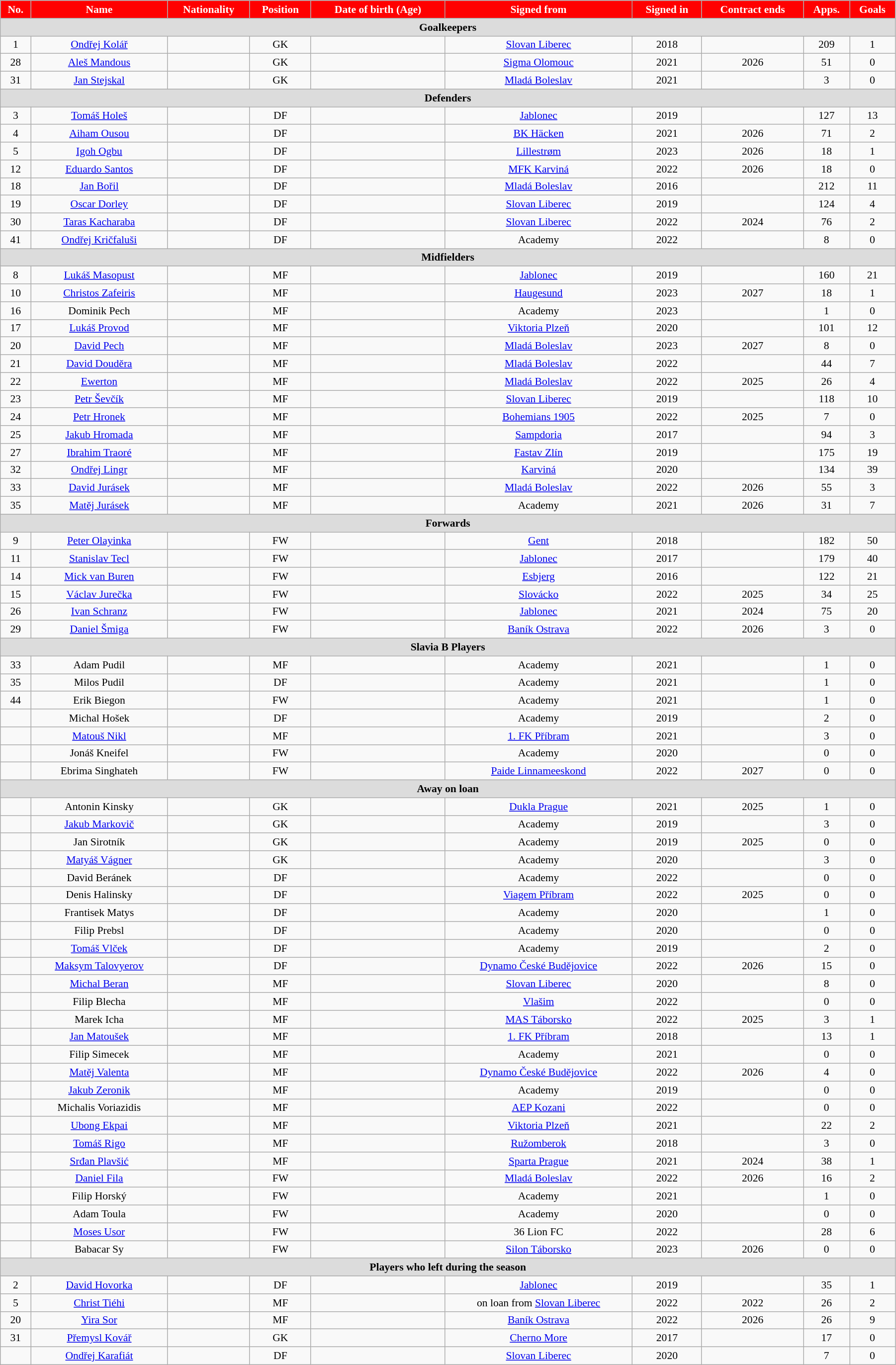<table class="wikitable"  style="text-align:center; font-size:90%; width:95%;">
<tr>
<th style="background:#FF0000; color:white; text-align:center;">No.</th>
<th style="background:#FF0000; color:white; text-align:center;">Name</th>
<th style="background:#FF0000; color:white; text-align:center;">Nationality</th>
<th style="background:#FF0000; color:white; text-align:center;">Position</th>
<th style="background:#FF0000; color:white; text-align:center;">Date of birth (Age)</th>
<th style="background:#FF0000; color:white; text-align:center;">Signed from</th>
<th style="background:#FF0000; color:white; text-align:center;">Signed in</th>
<th style="background:#FF0000; color:white; text-align:center;">Contract ends</th>
<th style="background:#FF0000; color:white; text-align:center;">Apps.</th>
<th style="background:#FF0000; color:white; text-align:center;">Goals</th>
</tr>
<tr>
<th colspan="11"  style="background:#dcdcdc; text-align:center;">Goalkeepers</th>
</tr>
<tr>
<td>1</td>
<td><a href='#'>Ondřej Kolář</a></td>
<td></td>
<td>GK</td>
<td></td>
<td><a href='#'>Slovan Liberec</a></td>
<td>2018</td>
<td></td>
<td>209</td>
<td>1</td>
</tr>
<tr>
<td>28</td>
<td><a href='#'>Aleš Mandous</a></td>
<td></td>
<td>GK</td>
<td></td>
<td><a href='#'>Sigma Olomouc</a></td>
<td>2021</td>
<td>2026</td>
<td>51</td>
<td>0</td>
</tr>
<tr>
<td>31</td>
<td><a href='#'>Jan Stejskal</a></td>
<td></td>
<td>GK</td>
<td></td>
<td><a href='#'>Mladá Boleslav</a></td>
<td>2021</td>
<td></td>
<td>3</td>
<td>0</td>
</tr>
<tr>
<th colspan="11"  style="background:#dcdcdc; text-align:center;">Defenders</th>
</tr>
<tr>
<td>3</td>
<td><a href='#'>Tomáš Holeš</a></td>
<td></td>
<td>DF</td>
<td></td>
<td><a href='#'>Jablonec</a></td>
<td>2019</td>
<td></td>
<td>127</td>
<td>13</td>
</tr>
<tr>
<td>4</td>
<td><a href='#'>Aiham Ousou</a></td>
<td></td>
<td>DF</td>
<td></td>
<td><a href='#'>BK Häcken</a></td>
<td>2021</td>
<td>2026</td>
<td>71</td>
<td>2</td>
</tr>
<tr>
<td>5</td>
<td><a href='#'>Igoh Ogbu</a></td>
<td></td>
<td>DF</td>
<td></td>
<td><a href='#'>Lillestrøm</a></td>
<td>2023</td>
<td>2026</td>
<td>18</td>
<td>1</td>
</tr>
<tr>
<td>12</td>
<td><a href='#'>Eduardo Santos</a></td>
<td></td>
<td>DF</td>
<td></td>
<td><a href='#'>MFK Karviná</a></td>
<td>2022</td>
<td>2026</td>
<td>18</td>
<td>0</td>
</tr>
<tr>
<td>18</td>
<td><a href='#'>Jan Bořil</a></td>
<td></td>
<td>DF</td>
<td></td>
<td><a href='#'>Mladá Boleslav</a></td>
<td>2016</td>
<td></td>
<td>212</td>
<td>11</td>
</tr>
<tr>
<td>19</td>
<td><a href='#'>Oscar Dorley</a></td>
<td></td>
<td>DF</td>
<td></td>
<td><a href='#'>Slovan Liberec</a></td>
<td>2019</td>
<td></td>
<td>124</td>
<td>4</td>
</tr>
<tr>
<td>30</td>
<td><a href='#'>Taras Kacharaba</a></td>
<td></td>
<td>DF</td>
<td></td>
<td><a href='#'>Slovan Liberec</a></td>
<td>2022</td>
<td>2024</td>
<td>76</td>
<td>2</td>
</tr>
<tr>
<td>41</td>
<td><a href='#'>Ondřej Kričfaluši</a></td>
<td></td>
<td>DF</td>
<td></td>
<td>Academy</td>
<td>2022</td>
<td></td>
<td>8</td>
<td>0</td>
</tr>
<tr>
<th colspan="11"  style="background:#dcdcdc; text-align:center;">Midfielders</th>
</tr>
<tr>
<td>8</td>
<td><a href='#'>Lukáš Masopust</a></td>
<td></td>
<td>MF</td>
<td></td>
<td><a href='#'>Jablonec</a></td>
<td>2019</td>
<td></td>
<td>160</td>
<td>21</td>
</tr>
<tr>
<td>10</td>
<td><a href='#'>Christos Zafeiris</a></td>
<td></td>
<td>MF</td>
<td></td>
<td><a href='#'>Haugesund</a></td>
<td>2023</td>
<td>2027</td>
<td>18</td>
<td>1</td>
</tr>
<tr>
<td>16</td>
<td>Dominik Pech</td>
<td></td>
<td>MF</td>
<td></td>
<td>Academy</td>
<td>2023</td>
<td></td>
<td>1</td>
<td>0</td>
</tr>
<tr>
<td>17</td>
<td><a href='#'>Lukáš Provod</a></td>
<td></td>
<td>MF</td>
<td></td>
<td><a href='#'>Viktoria Plzeň</a></td>
<td>2020</td>
<td></td>
<td>101</td>
<td>12</td>
</tr>
<tr>
<td>20</td>
<td><a href='#'>David Pech</a></td>
<td></td>
<td>MF</td>
<td></td>
<td><a href='#'>Mladá Boleslav</a></td>
<td>2023</td>
<td>2027</td>
<td>8</td>
<td>0</td>
</tr>
<tr>
<td>21</td>
<td><a href='#'>David Douděra</a></td>
<td></td>
<td>MF</td>
<td></td>
<td><a href='#'>Mladá Boleslav</a></td>
<td>2022</td>
<td></td>
<td>44</td>
<td>7</td>
</tr>
<tr>
<td>22</td>
<td><a href='#'>Ewerton</a></td>
<td></td>
<td>MF</td>
<td></td>
<td><a href='#'>Mladá Boleslav</a></td>
<td>2022</td>
<td>2025</td>
<td>26</td>
<td>4</td>
</tr>
<tr>
<td>23</td>
<td><a href='#'>Petr Ševčík</a></td>
<td></td>
<td>MF</td>
<td></td>
<td><a href='#'>Slovan Liberec</a></td>
<td>2019</td>
<td></td>
<td>118</td>
<td>10</td>
</tr>
<tr>
<td>24</td>
<td><a href='#'>Petr Hronek</a></td>
<td></td>
<td>MF</td>
<td></td>
<td><a href='#'>Bohemians 1905</a></td>
<td>2022</td>
<td>2025</td>
<td>7</td>
<td>0</td>
</tr>
<tr>
<td>25</td>
<td><a href='#'>Jakub Hromada</a></td>
<td></td>
<td>MF</td>
<td></td>
<td><a href='#'>Sampdoria</a></td>
<td>2017</td>
<td></td>
<td>94</td>
<td>3</td>
</tr>
<tr>
<td>27</td>
<td><a href='#'>Ibrahim Traoré</a></td>
<td></td>
<td>MF</td>
<td></td>
<td><a href='#'>Fastav Zlín</a></td>
<td>2019</td>
<td></td>
<td>175</td>
<td>19</td>
</tr>
<tr>
<td>32</td>
<td><a href='#'>Ondřej Lingr</a></td>
<td></td>
<td>MF</td>
<td></td>
<td><a href='#'>Karviná</a></td>
<td>2020</td>
<td></td>
<td>134</td>
<td>39</td>
</tr>
<tr>
<td>33</td>
<td><a href='#'>David Jurásek</a></td>
<td></td>
<td>MF</td>
<td></td>
<td><a href='#'>Mladá Boleslav</a></td>
<td>2022</td>
<td>2026</td>
<td>55</td>
<td>3</td>
</tr>
<tr>
<td>35</td>
<td><a href='#'>Matěj Jurásek</a></td>
<td></td>
<td>MF</td>
<td></td>
<td>Academy</td>
<td>2021</td>
<td>2026</td>
<td>31</td>
<td>7</td>
</tr>
<tr>
<th colspan="11"  style="background:#dcdcdc; text-align:center;">Forwards</th>
</tr>
<tr>
<td>9</td>
<td><a href='#'>Peter Olayinka</a></td>
<td></td>
<td>FW</td>
<td></td>
<td><a href='#'>Gent</a></td>
<td>2018</td>
<td></td>
<td>182</td>
<td>50</td>
</tr>
<tr>
<td>11</td>
<td><a href='#'>Stanislav Tecl</a></td>
<td></td>
<td>FW</td>
<td></td>
<td><a href='#'>Jablonec</a></td>
<td>2017</td>
<td></td>
<td>179</td>
<td>40</td>
</tr>
<tr>
<td>14</td>
<td><a href='#'>Mick van Buren</a></td>
<td></td>
<td>FW</td>
<td></td>
<td><a href='#'>Esbjerg</a></td>
<td>2016</td>
<td></td>
<td>122</td>
<td>21</td>
</tr>
<tr>
<td>15</td>
<td><a href='#'>Václav Jurečka</a></td>
<td></td>
<td>FW</td>
<td></td>
<td><a href='#'>Slovácko</a></td>
<td>2022</td>
<td>2025</td>
<td>34</td>
<td>25</td>
</tr>
<tr>
<td>26</td>
<td><a href='#'>Ivan Schranz</a></td>
<td></td>
<td>FW</td>
<td></td>
<td><a href='#'>Jablonec</a></td>
<td>2021</td>
<td>2024</td>
<td>75</td>
<td>20</td>
</tr>
<tr>
<td>29</td>
<td><a href='#'>Daniel Šmiga</a></td>
<td></td>
<td>FW</td>
<td></td>
<td><a href='#'>Baník Ostrava</a></td>
<td>2022</td>
<td>2026</td>
<td>3</td>
<td>0</td>
</tr>
<tr>
<th colspan="11"  style="background:#dcdcdc; text-align:center;">Slavia B Players</th>
</tr>
<tr>
<td>33</td>
<td>Adam Pudil</td>
<td></td>
<td>MF</td>
<td></td>
<td>Academy</td>
<td>2021</td>
<td></td>
<td>1</td>
<td>0</td>
</tr>
<tr>
<td>35</td>
<td>Milos Pudil</td>
<td></td>
<td>DF</td>
<td></td>
<td>Academy</td>
<td>2021</td>
<td></td>
<td>1</td>
<td>0</td>
</tr>
<tr>
<td>44</td>
<td>Erik Biegon</td>
<td></td>
<td>FW</td>
<td></td>
<td>Academy</td>
<td>2021</td>
<td></td>
<td>1</td>
<td>0</td>
</tr>
<tr>
<td></td>
<td>Michal Hošek</td>
<td></td>
<td>DF</td>
<td></td>
<td>Academy</td>
<td>2019</td>
<td></td>
<td>2</td>
<td>0</td>
</tr>
<tr>
<td></td>
<td><a href='#'>Matouš Nikl</a></td>
<td></td>
<td>MF</td>
<td></td>
<td><a href='#'>1. FK Příbram</a></td>
<td>2021</td>
<td></td>
<td>3</td>
<td>0</td>
</tr>
<tr>
<td></td>
<td>Jonáš Kneifel</td>
<td></td>
<td>FW</td>
<td></td>
<td>Academy</td>
<td>2020</td>
<td></td>
<td>0</td>
<td>0</td>
</tr>
<tr>
<td></td>
<td>Ebrima Singhateh</td>
<td></td>
<td>FW</td>
<td></td>
<td><a href='#'>Paide Linnameeskond</a></td>
<td>2022</td>
<td>2027</td>
<td>0</td>
<td>0</td>
</tr>
<tr>
<th colspan="11"  style="background:#dcdcdc; text-align:center;">Away on loan</th>
</tr>
<tr>
<td></td>
<td>Antonin Kinsky</td>
<td></td>
<td>GK</td>
<td></td>
<td><a href='#'>Dukla Prague</a></td>
<td>2021</td>
<td>2025</td>
<td>1</td>
<td>0</td>
</tr>
<tr>
<td></td>
<td><a href='#'>Jakub Markovič</a></td>
<td></td>
<td>GK</td>
<td></td>
<td>Academy</td>
<td>2019</td>
<td></td>
<td>3</td>
<td>0</td>
</tr>
<tr>
<td></td>
<td>Jan Sirotník</td>
<td></td>
<td>GK</td>
<td></td>
<td>Academy</td>
<td>2019</td>
<td>2025</td>
<td>0</td>
<td>0</td>
</tr>
<tr>
<td></td>
<td><a href='#'>Matyáš Vágner</a></td>
<td></td>
<td>GK</td>
<td></td>
<td>Academy</td>
<td>2020</td>
<td></td>
<td>3</td>
<td>0</td>
</tr>
<tr>
<td></td>
<td>David Beránek</td>
<td></td>
<td>DF</td>
<td></td>
<td>Academy</td>
<td>2022</td>
<td></td>
<td>0</td>
<td>0</td>
</tr>
<tr>
<td></td>
<td>Denis Halinsky</td>
<td></td>
<td>DF</td>
<td></td>
<td><a href='#'>Viagem Příbram</a></td>
<td>2022</td>
<td>2025</td>
<td>0</td>
<td>0</td>
</tr>
<tr>
<td></td>
<td>Frantisek Matys</td>
<td></td>
<td>DF</td>
<td></td>
<td>Academy</td>
<td>2020</td>
<td></td>
<td>1</td>
<td>0</td>
</tr>
<tr>
<td></td>
<td>Filip Prebsl</td>
<td></td>
<td>DF</td>
<td></td>
<td>Academy</td>
<td>2020</td>
<td></td>
<td>0</td>
<td>0</td>
</tr>
<tr>
<td></td>
<td><a href='#'>Tomáš Vlček</a></td>
<td></td>
<td>DF</td>
<td></td>
<td>Academy</td>
<td>2019</td>
<td></td>
<td>2</td>
<td>0</td>
</tr>
<tr>
<td></td>
<td><a href='#'>Maksym Talovyerov</a></td>
<td></td>
<td>DF</td>
<td></td>
<td><a href='#'>Dynamo České Budějovice</a></td>
<td>2022</td>
<td>2026</td>
<td>15</td>
<td>0</td>
</tr>
<tr>
<td></td>
<td><a href='#'>Michal Beran</a></td>
<td></td>
<td>MF</td>
<td></td>
<td><a href='#'>Slovan Liberec</a></td>
<td>2020</td>
<td></td>
<td>8</td>
<td>0</td>
</tr>
<tr>
<td></td>
<td>Filip Blecha</td>
<td></td>
<td>MF</td>
<td></td>
<td><a href='#'>Vlašim</a></td>
<td>2022</td>
<td></td>
<td>0</td>
<td>0</td>
</tr>
<tr>
<td></td>
<td>Marek Icha</td>
<td></td>
<td>MF</td>
<td></td>
<td><a href='#'>MAS Táborsko</a></td>
<td>2022</td>
<td>2025</td>
<td>3</td>
<td>1</td>
</tr>
<tr>
<td></td>
<td><a href='#'>Jan Matoušek</a></td>
<td></td>
<td>MF</td>
<td></td>
<td><a href='#'>1. FK Příbram</a></td>
<td>2018</td>
<td></td>
<td>13</td>
<td>1</td>
</tr>
<tr>
<td></td>
<td>Filip Simecek</td>
<td></td>
<td>MF</td>
<td></td>
<td>Academy</td>
<td>2021</td>
<td></td>
<td>0</td>
<td>0</td>
</tr>
<tr>
<td></td>
<td><a href='#'>Matěj Valenta</a></td>
<td></td>
<td>MF</td>
<td></td>
<td><a href='#'>Dynamo České Budějovice</a></td>
<td>2022</td>
<td>2026</td>
<td>4</td>
<td>0</td>
</tr>
<tr>
<td></td>
<td><a href='#'>Jakub Zeronik</a></td>
<td></td>
<td>MF</td>
<td></td>
<td>Academy</td>
<td>2019</td>
<td></td>
<td>0</td>
<td>0</td>
</tr>
<tr>
<td></td>
<td>Michalis Voriazidis</td>
<td></td>
<td>MF</td>
<td></td>
<td><a href='#'>AEP Kozani</a></td>
<td>2022</td>
<td></td>
<td>0</td>
<td>0</td>
</tr>
<tr>
<td></td>
<td><a href='#'>Ubong Ekpai</a></td>
<td></td>
<td>MF</td>
<td></td>
<td><a href='#'>Viktoria Plzeň</a></td>
<td>2021</td>
<td></td>
<td>22</td>
<td>2</td>
</tr>
<tr>
<td></td>
<td><a href='#'>Tomáš Rigo</a></td>
<td></td>
<td>MF</td>
<td></td>
<td><a href='#'>Ružomberok</a></td>
<td>2018</td>
<td></td>
<td>3</td>
<td>0</td>
</tr>
<tr>
<td></td>
<td><a href='#'>Srđan Plavšić</a></td>
<td></td>
<td>MF</td>
<td></td>
<td><a href='#'>Sparta Prague</a></td>
<td>2021</td>
<td>2024</td>
<td>38</td>
<td>1</td>
</tr>
<tr>
<td></td>
<td><a href='#'>Daniel Fila</a></td>
<td></td>
<td>FW</td>
<td></td>
<td><a href='#'>Mladá Boleslav</a></td>
<td>2022</td>
<td>2026</td>
<td>16</td>
<td>2</td>
</tr>
<tr>
<td></td>
<td>Filip Horský</td>
<td></td>
<td>FW</td>
<td></td>
<td>Academy</td>
<td>2021</td>
<td></td>
<td>1</td>
<td>0</td>
</tr>
<tr>
<td></td>
<td>Adam Toula</td>
<td></td>
<td>FW</td>
<td></td>
<td>Academy</td>
<td>2020</td>
<td></td>
<td>0</td>
<td>0</td>
</tr>
<tr>
<td></td>
<td><a href='#'>Moses Usor</a></td>
<td></td>
<td>FW</td>
<td></td>
<td>36 Lion FC</td>
<td>2022</td>
<td></td>
<td>28</td>
<td>6</td>
</tr>
<tr>
<td></td>
<td>Babacar Sy</td>
<td></td>
<td>FW</td>
<td></td>
<td><a href='#'>Silon Táborsko</a></td>
<td>2023</td>
<td>2026</td>
<td>0</td>
<td>0</td>
</tr>
<tr>
<th colspan="11"  style="background:#dcdcdc; text-align:center;">Players who left during the season</th>
</tr>
<tr>
<td>2</td>
<td><a href='#'>David Hovorka</a></td>
<td></td>
<td>DF</td>
<td></td>
<td><a href='#'>Jablonec</a></td>
<td>2019</td>
<td></td>
<td>35</td>
<td>1</td>
</tr>
<tr>
<td>5</td>
<td><a href='#'>Christ Tiéhi</a></td>
<td></td>
<td>MF</td>
<td></td>
<td>on loan from <a href='#'>Slovan Liberec</a></td>
<td>2022</td>
<td>2022</td>
<td>26</td>
<td>2</td>
</tr>
<tr>
<td>20</td>
<td><a href='#'>Yira Sor</a></td>
<td></td>
<td>MF</td>
<td></td>
<td><a href='#'>Baník Ostrava</a></td>
<td>2022</td>
<td>2026</td>
<td>26</td>
<td>9</td>
</tr>
<tr>
<td>31</td>
<td><a href='#'>Přemysl Kovář</a></td>
<td></td>
<td>GK</td>
<td></td>
<td><a href='#'>Cherno More</a></td>
<td>2017</td>
<td></td>
<td>17</td>
<td>0</td>
</tr>
<tr>
<td></td>
<td><a href='#'>Ondřej Karafiát</a></td>
<td></td>
<td>DF</td>
<td></td>
<td><a href='#'>Slovan Liberec</a></td>
<td>2020</td>
<td></td>
<td>7</td>
<td>0</td>
</tr>
</table>
